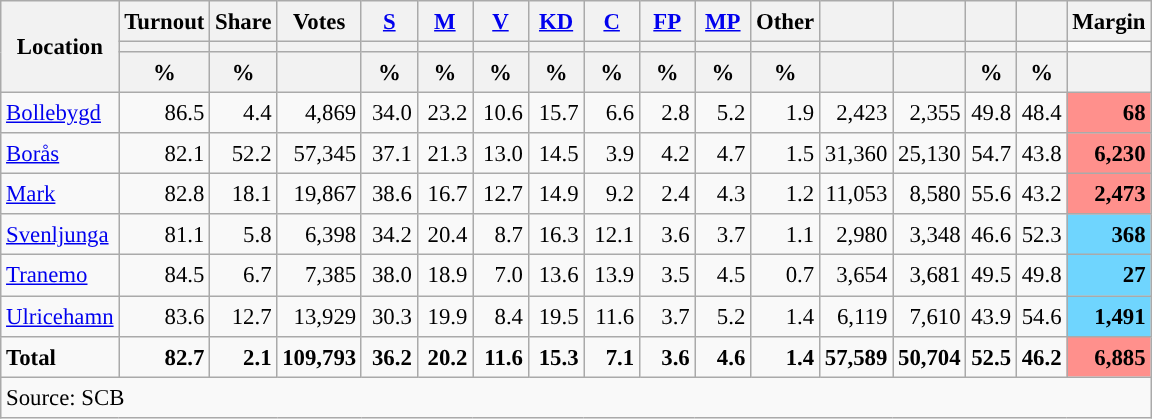<table class="wikitable sortable" style="text-align:right; font-size:95%; line-height:20px;">
<tr>
<th rowspan="3">Location</th>
<th>Turnout</th>
<th>Share</th>
<th>Votes</th>
<th width="30px" class="unsortable"><a href='#'>S</a></th>
<th width="30px" class="unsortable"><a href='#'>M</a></th>
<th width="30px" class="unsortable"><a href='#'>V</a></th>
<th width="30px" class="unsortable"><a href='#'>KD</a></th>
<th width="30px" class="unsortable"><a href='#'>C</a></th>
<th width="30px" class="unsortable"><a href='#'>FP</a></th>
<th width="30px" class="unsortable"><a href='#'>MP</a></th>
<th width="30px" class="unsortable">Other</th>
<th></th>
<th></th>
<th></th>
<th></th>
<th>Margin</th>
</tr>
<tr>
<th></th>
<th></th>
<th></th>
<th style="background:"></th>
<th style="background:"></th>
<th style="background:"></th>
<th style="background:"></th>
<th style="background:"></th>
<th style="background:"></th>
<th style="background:"></th>
<th style="background:"></th>
<th style="background:"></th>
<th style="background:"></th>
<th style="background:"></th>
<th style="background:"></th>
</tr>
<tr>
<th data-sort-type="number">%</th>
<th data-sort-type="number">%</th>
<th></th>
<th data-sort-type="number">%</th>
<th data-sort-type="number">%</th>
<th data-sort-type="number">%</th>
<th data-sort-type="number">%</th>
<th data-sort-type="number">%</th>
<th data-sort-type="number">%</th>
<th data-sort-type="number">%</th>
<th data-sort-type="number">%</th>
<th data-sort-type="number"></th>
<th data-sort-type="number"></th>
<th data-sort-type="number">%</th>
<th data-sort-type="number">%</th>
<th data-sort-type="number"></th>
</tr>
<tr>
<td align=left><a href='#'>Bollebygd</a></td>
<td>86.5</td>
<td>4.4</td>
<td>4,869</td>
<td>34.0</td>
<td>23.2</td>
<td>10.6</td>
<td>15.7</td>
<td>6.6</td>
<td>2.8</td>
<td>5.2</td>
<td>1.9</td>
<td>2,423</td>
<td>2,355</td>
<td>49.8</td>
<td>48.4</td>
<td bgcolor=#ff908c><strong>68</strong></td>
</tr>
<tr>
<td align=left><a href='#'>Borås</a></td>
<td>82.1</td>
<td>52.2</td>
<td>57,345</td>
<td>37.1</td>
<td>21.3</td>
<td>13.0</td>
<td>14.5</td>
<td>3.9</td>
<td>4.2</td>
<td>4.7</td>
<td>1.5</td>
<td>31,360</td>
<td>25,130</td>
<td>54.7</td>
<td>43.8</td>
<td bgcolor=#ff908c><strong>6,230</strong></td>
</tr>
<tr>
<td align=left><a href='#'>Mark</a></td>
<td>82.8</td>
<td>18.1</td>
<td>19,867</td>
<td>38.6</td>
<td>16.7</td>
<td>12.7</td>
<td>14.9</td>
<td>9.2</td>
<td>2.4</td>
<td>4.3</td>
<td>1.2</td>
<td>11,053</td>
<td>8,580</td>
<td>55.6</td>
<td>43.2</td>
<td bgcolor=#ff908c><strong>2,473</strong></td>
</tr>
<tr>
<td align=left><a href='#'>Svenljunga</a></td>
<td>81.1</td>
<td>5.8</td>
<td>6,398</td>
<td>34.2</td>
<td>20.4</td>
<td>8.7</td>
<td>16.3</td>
<td>12.1</td>
<td>3.6</td>
<td>3.7</td>
<td>1.1</td>
<td>2,980</td>
<td>3,348</td>
<td>46.6</td>
<td>52.3</td>
<td bgcolor=#6fd5fe><strong>368</strong></td>
</tr>
<tr>
<td align=left><a href='#'>Tranemo</a></td>
<td>84.5</td>
<td>6.7</td>
<td>7,385</td>
<td>38.0</td>
<td>18.9</td>
<td>7.0</td>
<td>13.6</td>
<td>13.9</td>
<td>3.5</td>
<td>4.5</td>
<td>0.7</td>
<td>3,654</td>
<td>3,681</td>
<td>49.5</td>
<td>49.8</td>
<td bgcolor=#6fd5fe><strong>27</strong></td>
</tr>
<tr>
<td align=left><a href='#'>Ulricehamn</a></td>
<td>83.6</td>
<td>12.7</td>
<td>13,929</td>
<td>30.3</td>
<td>19.9</td>
<td>8.4</td>
<td>19.5</td>
<td>11.6</td>
<td>3.7</td>
<td>5.2</td>
<td>1.4</td>
<td>6,119</td>
<td>7,610</td>
<td>43.9</td>
<td>54.6</td>
<td bgcolor=#6fd5fe><strong>1,491</strong></td>
</tr>
<tr>
<td align=left><strong>Total</strong></td>
<td><strong>82.7</strong></td>
<td><strong>2.1</strong></td>
<td><strong>109,793</strong></td>
<td><strong>36.2</strong></td>
<td><strong>20.2</strong></td>
<td><strong>11.6</strong></td>
<td><strong>15.3</strong></td>
<td><strong>7.1</strong></td>
<td><strong>3.6</strong></td>
<td><strong>4.6</strong></td>
<td><strong>1.4</strong></td>
<td><strong>57,589</strong></td>
<td><strong>50,704</strong></td>
<td><strong>52.5</strong></td>
<td><strong>46.2</strong></td>
<td bgcolor=#ff908c><strong>6,885</strong></td>
</tr>
<tr>
<td align=left colspan=17>Source: SCB </td>
</tr>
</table>
